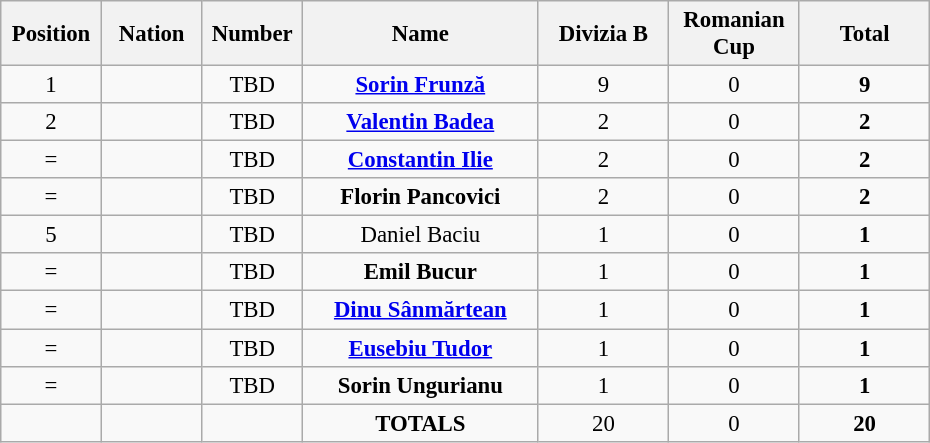<table class="wikitable" style="font-size: 95%; text-align: center;">
<tr>
<th width=60>Position</th>
<th width=60>Nation</th>
<th width=60>Number</th>
<th width=150>Name</th>
<th width=80>Divizia B</th>
<th width=80>Romanian Cup</th>
<th width=80>Total</th>
</tr>
<tr>
<td>1</td>
<td></td>
<td>TBD</td>
<td><strong><a href='#'>Sorin Frunză</a></strong></td>
<td>9</td>
<td>0</td>
<td><strong>9</strong></td>
</tr>
<tr>
<td>2</td>
<td></td>
<td>TBD</td>
<td><strong><a href='#'>Valentin Badea</a></strong></td>
<td>2</td>
<td>0</td>
<td><strong>2</strong></td>
</tr>
<tr>
<td>=</td>
<td></td>
<td>TBD</td>
<td><strong><a href='#'>Constantin Ilie</a></strong></td>
<td>2</td>
<td>0</td>
<td><strong>2</strong></td>
</tr>
<tr>
<td>=</td>
<td></td>
<td>TBD</td>
<td><strong>Florin Pancovici</strong></td>
<td>2</td>
<td>0</td>
<td><strong>2</strong></td>
</tr>
<tr>
<td>5</td>
<td></td>
<td>TBD</td>
<td>Daniel Baciu</td>
<td>1</td>
<td>0</td>
<td><strong>1</strong></td>
</tr>
<tr>
<td>=</td>
<td></td>
<td>TBD</td>
<td><strong>Emil Bucur</strong></td>
<td>1</td>
<td>0</td>
<td><strong>1</strong></td>
</tr>
<tr>
<td>=</td>
<td></td>
<td>TBD</td>
<td><strong><a href='#'>Dinu Sânmărtean</a></strong></td>
<td>1</td>
<td>0</td>
<td><strong>1</strong></td>
</tr>
<tr>
<td>=</td>
<td></td>
<td>TBD</td>
<td><strong><a href='#'>Eusebiu Tudor</a></strong></td>
<td>1</td>
<td>0</td>
<td><strong>1</strong></td>
</tr>
<tr>
<td>=</td>
<td></td>
<td>TBD</td>
<td><strong>Sorin Ungurianu</strong></td>
<td>1</td>
<td>0</td>
<td><strong>1</strong></td>
</tr>
<tr>
<td></td>
<td></td>
<td></td>
<td><strong>TOTALS</strong></td>
<td>20</td>
<td>0</td>
<td><strong>20</strong></td>
</tr>
</table>
